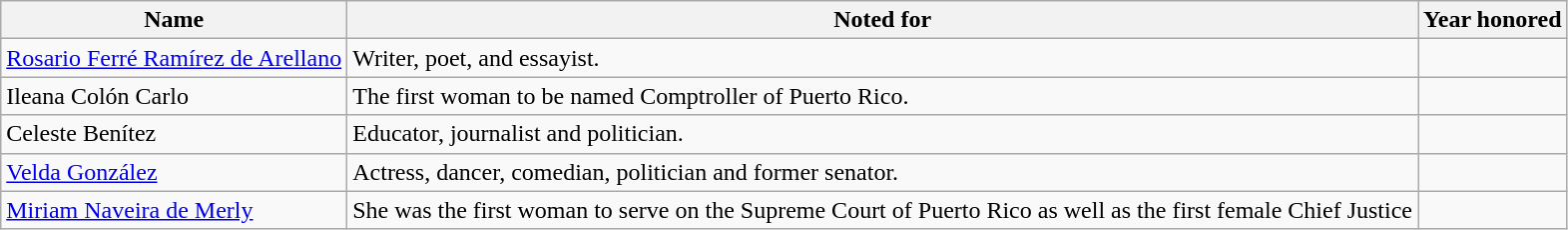<table class="wikitable sortable" style="text-align:left">
<tr ">
<th scope="col">Name</th>
<th scope="col">Noted for</th>
<th scope="col">Year honored</th>
</tr>
<tr>
<td scope="row"><a href='#'>Rosario Ferré Ramírez de Arellano</a></td>
<td>Writer, poet, and essayist.</td>
<td></td>
</tr>
<tr>
<td scope="row">Ileana Colón Carlo</td>
<td>The first woman to be named Comptroller of Puerto Rico.</td>
<td></td>
</tr>
<tr>
<td scope="row">Celeste Benítez</td>
<td>Educator, journalist and politician.</td>
<td></td>
</tr>
<tr>
<td scope="row"><a href='#'>Velda González</a></td>
<td>Actress, dancer, comedian, politician and former senator.</td>
<td></td>
</tr>
<tr>
<td scope="row"><a href='#'>Miriam Naveira de Merly</a></td>
<td>She was the first woman to serve on the Supreme Court of Puerto Rico as well as the first female Chief Justice</td>
<td></td>
</tr>
</table>
